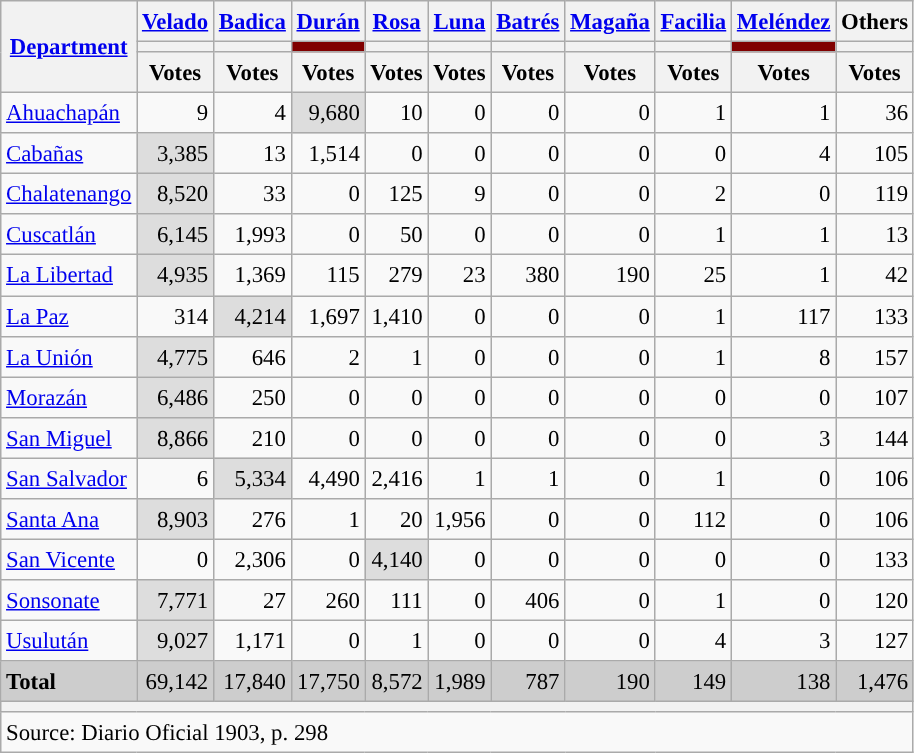<table class="wikitable sortable" style="text-align:right; font-size:95%; line-height:20px;">
<tr>
<th rowspan="3"><a href='#'>Department</a></th>
<th width="30px" class="unsortable"><a href='#'>Velado</a></th>
<th width="30px" class="unsortable"><a href='#'>Badica</a></th>
<th width="30px" class="unsortable"><a href='#'>Durán</a></th>
<th width="30px" class="unsortable"><a href='#'>Rosa</a></th>
<th width="30px" class="unsortable"><a href='#'>Luna</a></th>
<th width="30px" class="unsortable"><a href='#'>Batrés</a></th>
<th width="30px" class="unsortable"><a href='#'>Magaña</a></th>
<th width="30px" class="unsortable"><a href='#'>Facilia</a></th>
<th width="30px" class="unsortable"><a href='#'>Meléndez</a></th>
<th width="30px" class="unsortable">Others</th>
</tr>
<tr>
<th style="background:"></th>
<th style="background:"></th>
<th style="background:#800000"></th>
<th style="background:"></th>
<th style="background:"></th>
<th style="background:"></th>
<th style="background:"></th>
<th style="background:"></th>
<th style="background:#800000"></th>
<th style="background:"></th>
</tr>
<tr>
<th data-sort-type="number">Votes</th>
<th data-sort-type="number">Votes</th>
<th data-sort-type="number">Votes</th>
<th data-sort-type="number">Votes</th>
<th data-sort-type="number">Votes</th>
<th data-sort-type="number">Votes</th>
<th data-sort-type="number">Votes</th>
<th data-sort-type="number">Votes</th>
<th data-sort-type="number">Votes</th>
<th data-sort-type="number">Votes</th>
</tr>
<tr>
<td align="left"><a href='#'>Ahuachapán</a></td>
<td>9</td>
<td>4</td>
<td style="background:#DDD">9,680</td>
<td>10</td>
<td>0</td>
<td>0</td>
<td>0</td>
<td>1</td>
<td>1</td>
<td>36</td>
</tr>
<tr>
<td align="left"><a href='#'>Cabañas</a></td>
<td style="background:#DDD">3,385</td>
<td>13</td>
<td>1,514</td>
<td>0</td>
<td>0</td>
<td>0</td>
<td>0</td>
<td>0</td>
<td>4</td>
<td>105</td>
</tr>
<tr>
<td align="left"><a href='#'>Chalatenango</a></td>
<td style="background:#DDD">8,520</td>
<td>33</td>
<td>0</td>
<td>125</td>
<td>9</td>
<td>0</td>
<td>0</td>
<td>2</td>
<td>0</td>
<td>119</td>
</tr>
<tr>
<td align="left"><a href='#'>Cuscatlán</a></td>
<td style="background:#DDD">6,145</td>
<td>1,993</td>
<td>0</td>
<td>50</td>
<td>0</td>
<td>0</td>
<td>0</td>
<td>1</td>
<td>1</td>
<td>13</td>
</tr>
<tr>
<td align="left"><a href='#'>La Libertad</a></td>
<td style="background:#DDD">4,935</td>
<td>1,369</td>
<td>115</td>
<td>279</td>
<td>23</td>
<td>380</td>
<td>190</td>
<td>25</td>
<td>1</td>
<td>42</td>
</tr>
<tr>
<td align="left"><a href='#'>La Paz</a></td>
<td>314</td>
<td style="background:#DDD">4,214</td>
<td>1,697</td>
<td>1,410</td>
<td>0</td>
<td>0</td>
<td>0</td>
<td>1</td>
<td>117</td>
<td>133</td>
</tr>
<tr>
<td align="left"><a href='#'>La Unión</a></td>
<td style="background:#DDD">4,775</td>
<td>646</td>
<td>2</td>
<td>1</td>
<td>0</td>
<td>0</td>
<td>0</td>
<td>1</td>
<td>8</td>
<td>157</td>
</tr>
<tr>
<td align="left"><a href='#'>Morazán</a></td>
<td style="background:#DDD">6,486</td>
<td>250</td>
<td>0</td>
<td>0</td>
<td>0</td>
<td>0</td>
<td>0</td>
<td>0</td>
<td>0</td>
<td>107</td>
</tr>
<tr>
<td align="left"><a href='#'>San Miguel</a></td>
<td style="background:#DDD">8,866</td>
<td>210</td>
<td>0</td>
<td>0</td>
<td>0</td>
<td>0</td>
<td>0</td>
<td>0</td>
<td>3</td>
<td>144</td>
</tr>
<tr>
<td align="left"><a href='#'>San Salvador</a></td>
<td>6</td>
<td style="background:#DDD">5,334</td>
<td>4,490</td>
<td>2,416</td>
<td>1</td>
<td>1</td>
<td>0</td>
<td>1</td>
<td>0</td>
<td>106</td>
</tr>
<tr>
<td align="left"><a href='#'>Santa Ana</a></td>
<td style="background:#DDD">8,903</td>
<td>276</td>
<td>1</td>
<td>20</td>
<td>1,956</td>
<td>0</td>
<td>0</td>
<td>112</td>
<td>0</td>
<td>106</td>
</tr>
<tr>
<td align="left"><a href='#'>San Vicente</a></td>
<td>0</td>
<td>2,306</td>
<td>0</td>
<td style="background:#DDD">4,140</td>
<td>0</td>
<td>0</td>
<td>0</td>
<td>0</td>
<td>0</td>
<td>133</td>
</tr>
<tr>
<td align="left"><a href='#'>Sonsonate</a></td>
<td style="background:#DDD">7,771</td>
<td>27</td>
<td>260</td>
<td>111</td>
<td>0</td>
<td>406</td>
<td>0</td>
<td>1</td>
<td>0</td>
<td>120</td>
</tr>
<tr>
<td align="left"><a href='#'>Usulután</a></td>
<td style="background:#DDD">9,027</td>
<td>1,171</td>
<td>0</td>
<td>1</td>
<td>0</td>
<td>0</td>
<td>0</td>
<td>4</td>
<td>3</td>
<td>127</td>
</tr>
<tr style="background:#CDCDCD;">
<td align="left"><strong>Total</strong></td>
<td>69,142</td>
<td>17,840</td>
<td>17,750</td>
<td>8,572</td>
<td>1,989</td>
<td>787</td>
<td>190</td>
<td>149</td>
<td>138</td>
<td>1,476</td>
</tr>
<tr>
<th colspan="11"></th>
</tr>
<tr>
<th style="text-align:left; font-weight:normal; background:#F9F9F9" colspan="11">Source: Diario Oficial 1903, p. 298</th>
</tr>
</table>
